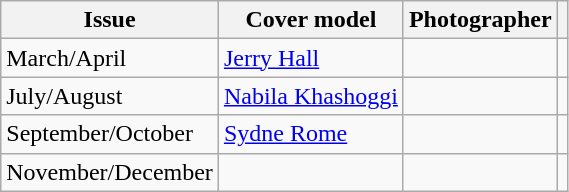<table class="sortable wikitable">
<tr>
<th>Issue</th>
<th>Cover model</th>
<th>Photographer</th>
<th></th>
</tr>
<tr>
<td>March/April</td>
<td><a href='#'>Jerry Hall</a></td>
<td></td>
<td></td>
</tr>
<tr>
<td>July/August</td>
<td><a href='#'>Nabila Khashoggi</a></td>
<td></td>
<td></td>
</tr>
<tr>
<td>September/October</td>
<td><a href='#'>Sydne Rome</a></td>
<td></td>
<td></td>
</tr>
<tr>
<td>November/December</td>
<td></td>
<td></td>
<td></td>
</tr>
</table>
